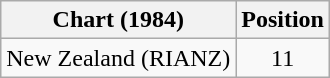<table class="wikitable">
<tr>
<th>Chart (1984)</th>
<th>Position</th>
</tr>
<tr>
<td>New Zealand (RIANZ)</td>
<td align="center">11</td>
</tr>
</table>
